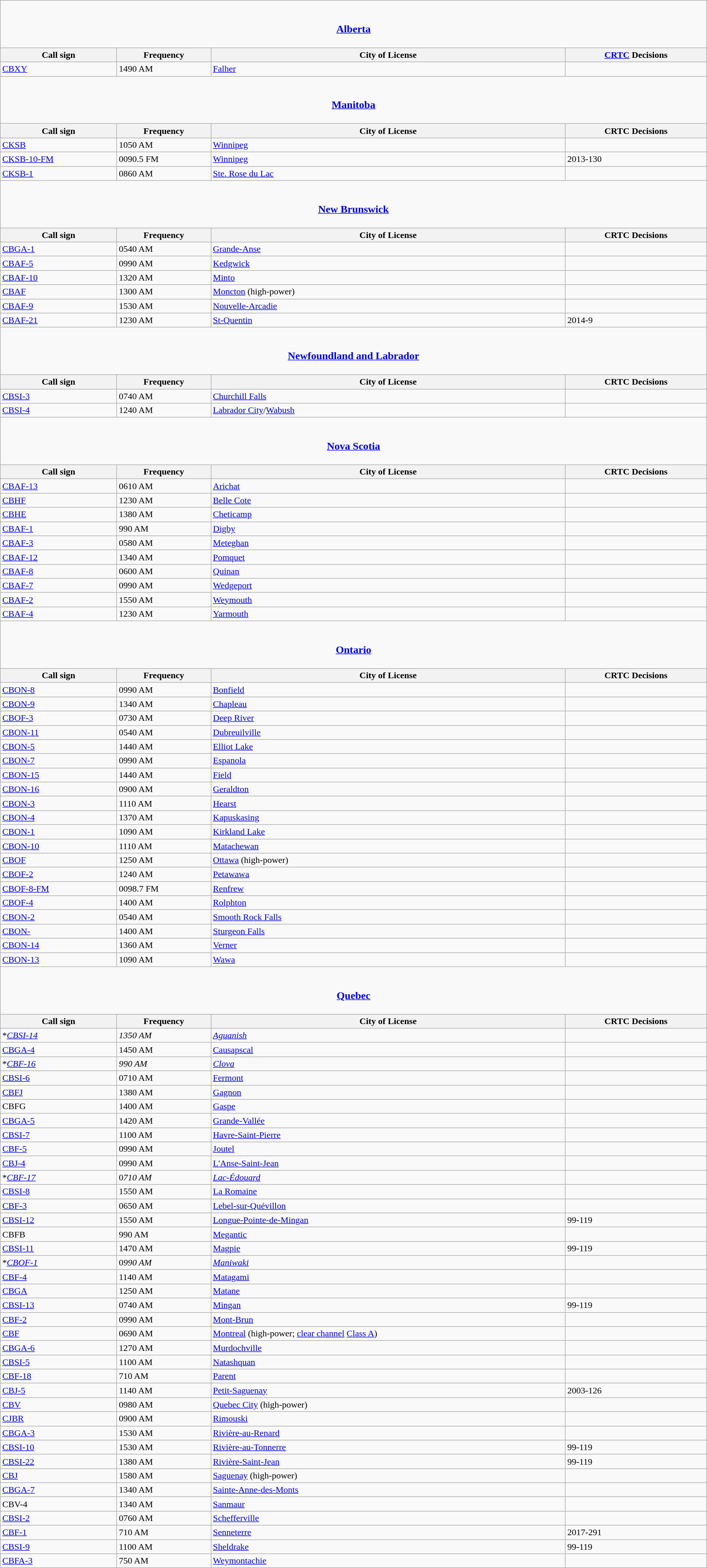<table class="wikitable" width="100%">
<tr>
<td colspan="4" align="center"><br><h3><a href='#'>Alberta</a></h3></td>
</tr>
<tr>
<th>Call sign</th>
<th>Frequency</th>
<th>City of License</th>
<th><a href='#'>CRTC</a> Decisions</th>
</tr>
<tr>
<td><a href='#'>CBXY</a></td>
<td>1490 AM</td>
<td><a href='#'>Falher</a></td>
<td></td>
</tr>
<tr>
<td colspan="4" align="center"><br><h3><a href='#'>Manitoba</a></h3></td>
</tr>
<tr>
<th>Call sign</th>
<th>Frequency</th>
<th>City of License</th>
<th>CRTC Decisions</th>
</tr>
<tr>
<td><a href='#'>CKSB</a></td>
<td>1050 AM</td>
<td><a href='#'>Winnipeg</a></td>
<td></td>
</tr>
<tr>
<td><a href='#'>CKSB-10-FM</a></td>
<td><span>00</span>90.5 FM</td>
<td><a href='#'>Winnipeg</a></td>
<td>2013-130</td>
</tr>
<tr>
<td><a href='#'>CKSB-1</a></td>
<td><span>0</span>860 AM</td>
<td><a href='#'>Ste. Rose du Lac</a></td>
<td></td>
</tr>
<tr>
<td colspan="4" align="center"><br><h3><a href='#'>New Brunswick</a></h3></td>
</tr>
<tr>
<th>Call sign</th>
<th>Frequency</th>
<th>City of License</th>
<th>CRTC Decisions</th>
</tr>
<tr>
<td><a href='#'>CBGA-1</a></td>
<td><span>0</span>540 AM</td>
<td><a href='#'>Grande-Anse</a></td>
<td> </td>
</tr>
<tr>
<td><a href='#'>CBAF-5</a></td>
<td><span>0</span>990 AM</td>
<td><a href='#'>Kedgwick</a></td>
<td></td>
</tr>
<tr>
<td><a href='#'>CBAF-10</a></td>
<td>1320 AM</td>
<td><a href='#'>Minto</a></td>
<td></td>
</tr>
<tr>
<td><a href='#'>CBAF</a></td>
<td>1300 AM</td>
<td><a href='#'>Moncton</a> (high-power)</td>
<td></td>
</tr>
<tr>
<td><a href='#'>CBAF-9</a></td>
<td>1530 AM</td>
<td><a href='#'>Nouvelle-Arcadie</a></td>
<td></td>
</tr>
<tr>
<td><a href='#'>CBAF-21</a></td>
<td>1230 AM</td>
<td><a href='#'>St-Quentin</a></td>
<td>2014-9</td>
</tr>
<tr>
<td colspan="4" align="center"><br><h3><a href='#'>Newfoundland and Labrador</a></h3></td>
</tr>
<tr>
<th>Call sign</th>
<th>Frequency</th>
<th>City of License</th>
<th>CRTC Decisions</th>
</tr>
<tr>
<td><a href='#'>CBSI-3</a></td>
<td><span>0</span>740 AM</td>
<td><a href='#'>Churchill Falls</a></td>
<td></td>
</tr>
<tr>
<td><a href='#'>CBSI-4</a></td>
<td>1240 AM</td>
<td><a href='#'>Labrador City</a>/<a href='#'>Wabush</a></td>
<td></td>
</tr>
<tr>
<td colspan="4" align="center"><br><h3><a href='#'>Nova Scotia</a></h3></td>
</tr>
<tr>
<th>Call sign</th>
<th>Frequency</th>
<th>City of License</th>
<th>CRTC Decisions</th>
</tr>
<tr>
<td><a href='#'>CBAF-13</a></td>
<td><span>0</span>610 AM</td>
<td><a href='#'>Arichat</a></td>
<td></td>
</tr>
<tr>
<td><a href='#'>CBHF</a></td>
<td>1230 AM</td>
<td><a href='#'>Belle Cote</a></td>
<td></td>
</tr>
<tr>
<td><a href='#'>CBHE</a></td>
<td>1380 AM</td>
<td><a href='#'>Cheticamp</a></td>
<td></td>
</tr>
<tr>
<td><a href='#'>CBAF-1</a></td>
<td>990 AM</td>
<td><a href='#'>Digby</a></td>
<td></td>
</tr>
<tr>
<td><a href='#'>CBAF-3</a></td>
<td><span>0</span>580 AM</td>
<td><a href='#'>Meteghan</a></td>
<td></td>
</tr>
<tr>
<td><a href='#'>CBAF-12</a></td>
<td>1340 AM</td>
<td><a href='#'>Pomquet</a></td>
<td></td>
</tr>
<tr>
<td><a href='#'>CBAF-8</a></td>
<td><span>0</span>600 AM</td>
<td><a href='#'>Quinan</a></td>
<td></td>
</tr>
<tr>
<td><a href='#'>CBAF-7</a></td>
<td><span>0</span>990 AM</td>
<td><a href='#'>Wedgeport</a></td>
<td></td>
</tr>
<tr>
<td><a href='#'>CBAF-2</a></td>
<td>1550 AM</td>
<td><a href='#'>Weymouth</a></td>
<td></td>
</tr>
<tr>
<td><a href='#'>CBAF-4</a></td>
<td>1230 AM</td>
<td><a href='#'>Yarmouth</a></td>
<td></td>
</tr>
<tr>
<td colspan="4" align="center"><br><h3><a href='#'>Ontario</a></h3></td>
</tr>
<tr>
<th>Call sign</th>
<th>Frequency</th>
<th>City of License</th>
<th>CRTC Decisions</th>
</tr>
<tr>
<td><a href='#'>CBON-8</a></td>
<td><span>0</span>990 AM</td>
<td><a href='#'>Bonfield</a></td>
<td></td>
</tr>
<tr>
<td><a href='#'>CBON-9</a></td>
<td>1340 AM</td>
<td><a href='#'>Chapleau</a></td>
<td></td>
</tr>
<tr>
<td><a href='#'>CBOF-3</a></td>
<td><span>0</span>730 AM</td>
<td><a href='#'>Deep River</a></td>
<td></td>
</tr>
<tr>
<td><a href='#'>CBON-11</a></td>
<td><span>0</span>540 AM</td>
<td><a href='#'>Dubreuilville</a></td>
<td></td>
</tr>
<tr>
<td><a href='#'>CBON-5</a></td>
<td>1440 AM</td>
<td><a href='#'>Elliot Lake</a></td>
<td></td>
</tr>
<tr>
<td><a href='#'>CBON-7</a></td>
<td><span>0</span>990 AM</td>
<td><a href='#'>Espanola</a></td>
<td></td>
</tr>
<tr>
<td><a href='#'>CBON-15</a></td>
<td>1440 AM</td>
<td><a href='#'>Field</a></td>
<td></td>
</tr>
<tr>
<td><a href='#'>CBON-16</a></td>
<td><span>0</span>900 AM</td>
<td><a href='#'>Geraldton</a></td>
<td></td>
</tr>
<tr>
<td><a href='#'>CBON-3</a></td>
<td>1110 AM</td>
<td><a href='#'>Hearst</a></td>
<td></td>
</tr>
<tr>
<td><a href='#'>CBON-4</a></td>
<td>1370 AM</td>
<td><a href='#'>Kapuskasing</a></td>
<td></td>
</tr>
<tr>
<td><a href='#'>CBON-1</a></td>
<td>1090 AM</td>
<td><a href='#'>Kirkland Lake</a></td>
<td></td>
</tr>
<tr>
<td><a href='#'>CBON-10</a></td>
<td>1110 AM</td>
<td><a href='#'>Matachewan</a></td>
<td></td>
</tr>
<tr>
<td><a href='#'>CBOF</a></td>
<td>1250 AM</td>
<td><a href='#'>Ottawa</a> (high-power)</td>
<td></td>
</tr>
<tr>
<td><a href='#'>CBOF-2</a></td>
<td>1240 AM</td>
<td><a href='#'>Petawawa</a></td>
<td></td>
</tr>
<tr>
<td><a href='#'>CBOF-8-FM</a></td>
<td><span>00</span>98.7 FM</td>
<td><a href='#'>Renfrew</a></td>
<td></td>
</tr>
<tr>
<td><a href='#'>CBOF-4</a></td>
<td>1400 AM</td>
<td><a href='#'>Rolphton</a></td>
<td></td>
</tr>
<tr>
<td><a href='#'>CBON-2</a></td>
<td><span>0</span>540 AM</td>
<td><a href='#'>Smooth Rock Falls</a></td>
<td></td>
</tr>
<tr>
<td><a href='#'>CBON-</a></td>
<td>1400 AM</td>
<td><a href='#'>Sturgeon Falls</a></td>
<td></td>
</tr>
<tr>
<td><a href='#'>CBON-14</a></td>
<td>1360 AM</td>
<td><a href='#'>Verner</a></td>
<td></td>
</tr>
<tr>
<td><a href='#'>CBON-13</a></td>
<td>1090 AM</td>
<td><a href='#'>Wawa</a></td>
<td></td>
</tr>
<tr>
<td colspan="4" align="center"><br><h3><a href='#'>Quebec</a></h3></td>
</tr>
<tr>
<th>Call sign</th>
<th>Frequency</th>
<th>City of License</th>
<th>CRTC Decisions</th>
</tr>
<tr>
<td>*<em><a href='#'>CBSI-14</a></em></td>
<td><em>1350 AM</em></td>
<td><em><a href='#'>Aguanish</a></em></td>
<td></td>
</tr>
<tr>
<td><a href='#'>CBGA-4</a></td>
<td>1450 AM</td>
<td><a href='#'>Causapscal</a></td>
<td></td>
</tr>
<tr>
<td>*<em><a href='#'>CBF-16</a></em></td>
<td><em>990 AM</em></td>
<td><em><a href='#'>Clova</a></em></td>
<td></td>
</tr>
<tr>
<td><a href='#'>CBSI-6</a></td>
<td><span>0</span>710 AM</td>
<td><a href='#'>Fermont</a></td>
<td></td>
</tr>
<tr>
<td><a href='#'>CBFJ</a></td>
<td>1380 AM</td>
<td><a href='#'>Gagnon</a></td>
<td></td>
</tr>
<tr>
<td>CBFG</td>
<td>1400 AM</td>
<td><a href='#'>Gaspe</a></td>
<td></td>
</tr>
<tr>
<td><a href='#'>CBGA-5</a></td>
<td>1420 AM</td>
<td><a href='#'>Grande-Vallée</a></td>
<td></td>
</tr>
<tr>
<td><a href='#'>CBSI-7</a></td>
<td>1100 AM</td>
<td><a href='#'>Havre-Saint-Pierre</a></td>
<td></td>
</tr>
<tr>
<td><a href='#'>CBF-5</a></td>
<td><span>0</span>990 AM</td>
<td><a href='#'>Joutel</a></td>
<td></td>
</tr>
<tr>
<td><a href='#'>CBJ-4</a></td>
<td><span>0</span>990 AM</td>
<td><a href='#'>L'Anse-Saint-Jean</a></td>
<td><br></td>
</tr>
<tr>
<td>*<em><a href='#'>CBF-17</a></em></td>
<td><span>0</span><em>710 AM</em></td>
<td><em><a href='#'>Lac-Édouard</a></em></td>
<td></td>
</tr>
<tr>
<td><a href='#'>CBSI-8</a></td>
<td>1550 AM</td>
<td><a href='#'>La Romaine</a></td>
<td></td>
</tr>
<tr>
<td><a href='#'>CBF-3</a></td>
<td><span>0</span>650 AM</td>
<td><a href='#'>Lebel-sur-Quévillon</a></td>
<td></td>
</tr>
<tr>
<td><a href='#'>CBSI-12</a></td>
<td>1550 AM</td>
<td><a href='#'>Longue-Pointe-de-Mingan</a></td>
<td>99-119</td>
</tr>
<tr>
<td>CBFB</td>
<td>990 AM</td>
<td><a href='#'>Megantic</a></td>
<td></td>
</tr>
<tr>
<td><a href='#'>CBSI-11</a></td>
<td>1470 AM</td>
<td><a href='#'>Magpie</a></td>
<td>99-119</td>
</tr>
<tr>
<td>*<em><a href='#'>CBOF-1</a></em></td>
<td><span>0</span><em>990 AM</em></td>
<td><em><a href='#'>Maniwaki</a></em></td>
<td></td>
</tr>
<tr>
<td><a href='#'>CBF-4</a></td>
<td>1140 AM</td>
<td><a href='#'>Matagami</a></td>
<td></td>
</tr>
<tr>
<td><a href='#'>CBGA</a></td>
<td>1250 AM</td>
<td><a href='#'>Matane</a></td>
<td></td>
</tr>
<tr>
<td><a href='#'>CBSI-13</a></td>
<td><span>0</span>740 AM</td>
<td><a href='#'>Mingan</a></td>
<td>99-119</td>
</tr>
<tr>
<td><a href='#'>CBF-2</a></td>
<td><span>0</span>990 AM</td>
<td><a href='#'>Mont-Brun</a></td>
<td></td>
</tr>
<tr>
<td><a href='#'>CBF</a></td>
<td><span>0</span>690 AM</td>
<td><a href='#'>Montreal</a> (high-power; <a href='#'>clear channel</a> <a href='#'>Class A</a>)</td>
<td></td>
</tr>
<tr>
<td><a href='#'>CBGA-6</a></td>
<td>1270 AM</td>
<td><a href='#'>Murdochville</a></td>
<td></td>
</tr>
<tr>
<td><a href='#'>CBSI-5</a></td>
<td>1100 AM</td>
<td><a href='#'>Natashquan</a></td>
<td></td>
</tr>
<tr>
<td><a href='#'>CBF-18</a></td>
<td>710 AM</td>
<td><a href='#'>Parent</a></td>
<td></td>
</tr>
<tr>
<td><a href='#'>CBJ-5</a></td>
<td>1140 AM</td>
<td><a href='#'>Petit-Saguenay</a></td>
<td>2003-126<br></td>
</tr>
<tr>
<td><a href='#'>CBV</a></td>
<td><span>0</span>980 AM</td>
<td><a href='#'>Quebec City</a> (high-power)</td>
<td></td>
</tr>
<tr>
<td><a href='#'>CJBR</a></td>
<td><span>0</span>900 AM</td>
<td><a href='#'>Rimouski</a></td>
<td></td>
</tr>
<tr>
<td><a href='#'>CBGA-3</a></td>
<td>1530 AM</td>
<td><a href='#'>Rivière-au-Renard</a></td>
<td></td>
</tr>
<tr>
<td><a href='#'>CBSI-10</a></td>
<td>1530 AM</td>
<td><a href='#'>Rivière-au-Tonnerre</a></td>
<td>99-119</td>
</tr>
<tr>
<td><a href='#'>CBSI-22</a></td>
<td>1380 AM</td>
<td><a href='#'>Rivière-Saint-Jean</a></td>
<td>99-119</td>
</tr>
<tr>
<td><a href='#'>CBJ</a></td>
<td>1580 AM</td>
<td><a href='#'>Saguenay</a> (high-power)</td>
<td></td>
</tr>
<tr>
<td><a href='#'>CBGA-7</a></td>
<td>1340 AM</td>
<td><a href='#'>Sainte-Anne-des-Monts</a></td>
<td></td>
</tr>
<tr>
<td>CBV-4</td>
<td>1340 AM</td>
<td><a href='#'>Sanmaur</a></td>
<td></td>
</tr>
<tr>
<td><a href='#'>CBSI-2</a></td>
<td><span>0</span>760 AM</td>
<td><a href='#'>Schefferville</a></td>
<td></td>
</tr>
<tr>
<td><a href='#'>CBF-1</a></td>
<td>710 AM</td>
<td><a href='#'>Senneterre</a></td>
<td>2017-291</td>
</tr>
<tr>
<td><a href='#'>CBSI-9</a></td>
<td>1100 AM</td>
<td><a href='#'>Sheldrake</a></td>
<td>99-119</td>
</tr>
<tr>
<td><a href='#'>CBFA-3</a></td>
<td>750 AM</td>
<td><a href='#'>Weymontachie</a></td>
<td></td>
</tr>
</table>
